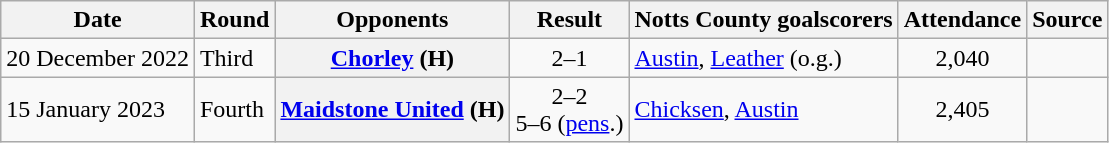<table class="wikitable plainrowheaders ">
<tr>
<th scope=col>Date</th>
<th scope=col>Round</th>
<th scope=col>Opponents</th>
<th scope=col>Result</th>
<th scope=col class=unsortable>Notts County goalscorers</th>
<th scope=col>Attendance</th>
<th scope=col class=unsortable>Source</th>
</tr>
<tr>
<td>20 December 2022</td>
<td>Third</td>
<th scope=row><a href='#'>Chorley</a> (H)</th>
<td align=center>2–1</td>
<td><a href='#'>Austin</a>, <a href='#'>Leather</a> (o.g.)</td>
<td align=center>2,040</td>
<td align=center></td>
</tr>
<tr>
<td>15 January 2023</td>
<td>Fourth</td>
<th scope=row><a href='#'>Maidstone United</a> (H)</th>
<td align=center>2–2 <br> 5–6 (<a href='#'>pens</a>.)</td>
<td><a href='#'>Chicksen</a>, <a href='#'>Austin</a></td>
<td align=center>2,405</td>
<td align=center></td>
</tr>
</table>
